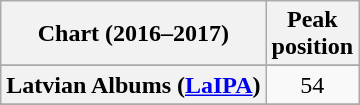<table class="wikitable sortable plainrowheaders" style="text-align:center">
<tr>
<th scope="col">Chart (2016–2017)</th>
<th scope="col">Peak<br> position</th>
</tr>
<tr>
</tr>
<tr>
<th scope="row">Latvian Albums (<a href='#'>LaIPA</a>)</th>
<td>54</td>
</tr>
<tr>
</tr>
<tr>
</tr>
<tr>
</tr>
</table>
